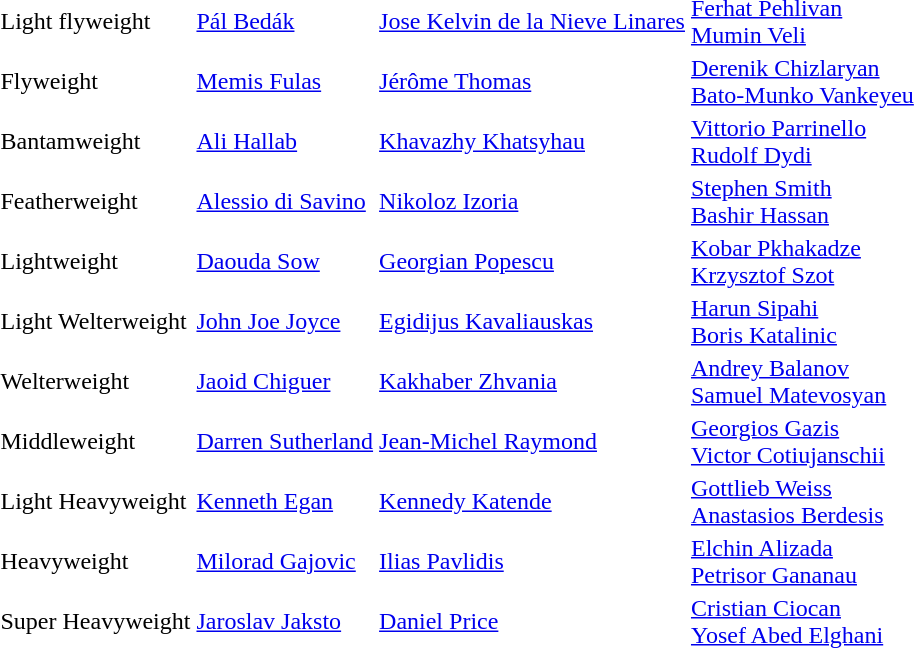<table>
<tr>
<td>Light flyweight<br></td>
<td> <a href='#'>Pál Bedák</a></td>
<td> <a href='#'>Jose Kelvin de la Nieve Linares</a></td>
<td> <a href='#'>Ferhat Pehlivan</a> <br>  <a href='#'>Mumin Veli</a></td>
</tr>
<tr>
<td>Flyweight<br></td>
<td> <a href='#'>Memis Fulas</a></td>
<td> <a href='#'>Jérôme Thomas</a></td>
<td> <a href='#'>Derenik Chizlaryan</a> <br>  <a href='#'>Bato-Munko Vankeyeu</a></td>
</tr>
<tr>
<td>Bantamweight<br></td>
<td> <a href='#'>Ali Hallab</a></td>
<td> <a href='#'>Khavazhy Khatsyhau</a></td>
<td> <a href='#'>Vittorio Parrinello</a> <br>  <a href='#'>Rudolf Dydi</a></td>
</tr>
<tr>
<td>Featherweight<br></td>
<td> <a href='#'>Alessio di Savino</a></td>
<td> <a href='#'>Nikoloz Izoria</a></td>
<td> <a href='#'>Stephen Smith</a> <br>  <a href='#'>Bashir Hassan</a></td>
</tr>
<tr>
<td>Lightweight<br></td>
<td> <a href='#'>Daouda Sow</a></td>
<td> <a href='#'>Georgian Popescu</a></td>
<td> <a href='#'>Kobar Pkhakadze</a> <br>  <a href='#'>Krzysztof Szot</a></td>
</tr>
<tr>
<td>Light Welterweight<br></td>
<td> <a href='#'>John Joe Joyce</a></td>
<td> <a href='#'>Egidijus Kavaliauskas</a></td>
<td> <a href='#'>Harun Sipahi</a> <br>  <a href='#'>Boris Katalinic</a></td>
</tr>
<tr>
<td>Welterweight<br></td>
<td> <a href='#'>Jaoid Chiguer</a></td>
<td> <a href='#'>Kakhaber Zhvania</a></td>
<td> <a href='#'>Andrey Balanov</a> <br>  <a href='#'>Samuel Matevosyan</a></td>
</tr>
<tr>
<td>Middleweight<br></td>
<td> <a href='#'>Darren Sutherland</a></td>
<td> <a href='#'>Jean-Michel Raymond</a></td>
<td> <a href='#'>Georgios Gazis</a> <br>  <a href='#'>Victor Cotiujanschii</a></td>
</tr>
<tr>
<td>Light Heavyweight<br></td>
<td> <a href='#'>Kenneth Egan</a></td>
<td> <a href='#'>Kennedy Katende</a></td>
<td> <a href='#'>Gottlieb Weiss</a> <br>  <a href='#'>Anastasios Berdesis</a></td>
</tr>
<tr>
<td>Heavyweight<br></td>
<td> <a href='#'>Milorad Gajovic</a></td>
<td> <a href='#'>Ilias Pavlidis</a></td>
<td> <a href='#'>Elchin Alizada</a> <br>  <a href='#'>Petrisor Gananau</a></td>
</tr>
<tr>
<td>Super Heavyweight<br></td>
<td> <a href='#'>Jaroslav Jaksto</a></td>
<td> <a href='#'>Daniel Price</a></td>
<td> <a href='#'>Cristian Ciocan</a> <br>  <a href='#'>Yosef Abed Elghani</a></td>
</tr>
<tr>
</tr>
</table>
